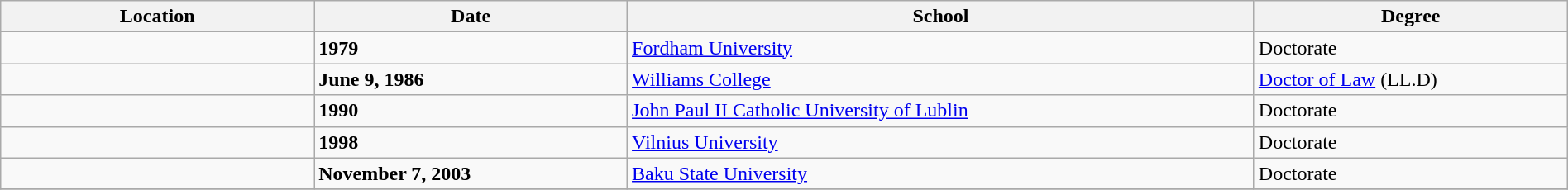<table class="wikitable" style="width:100%;">
<tr>
<th style="width:20%;">Location</th>
<th style="width:20%;">Date</th>
<th style="width:40%;">School</th>
<th style="width:20%;">Degree</th>
</tr>
<tr>
<td></td>
<td><strong>1979</strong></td>
<td><a href='#'>Fordham University</a></td>
<td>Doctorate</td>
</tr>
<tr>
<td></td>
<td><strong>June 9, 1986</strong></td>
<td><a href='#'>Williams College</a></td>
<td><a href='#'>Doctor of Law</a> (LL.D)</td>
</tr>
<tr>
<td></td>
<td><strong>1990</strong></td>
<td><a href='#'>John Paul II Catholic University of Lublin</a></td>
<td>Doctorate</td>
</tr>
<tr>
<td></td>
<td><strong>1998</strong></td>
<td><a href='#'>Vilnius University</a></td>
<td>Doctorate</td>
</tr>
<tr>
<td></td>
<td><strong>November 7, 2003</strong></td>
<td><a href='#'>Baku State University</a></td>
<td>Doctorate</td>
</tr>
<tr>
</tr>
</table>
